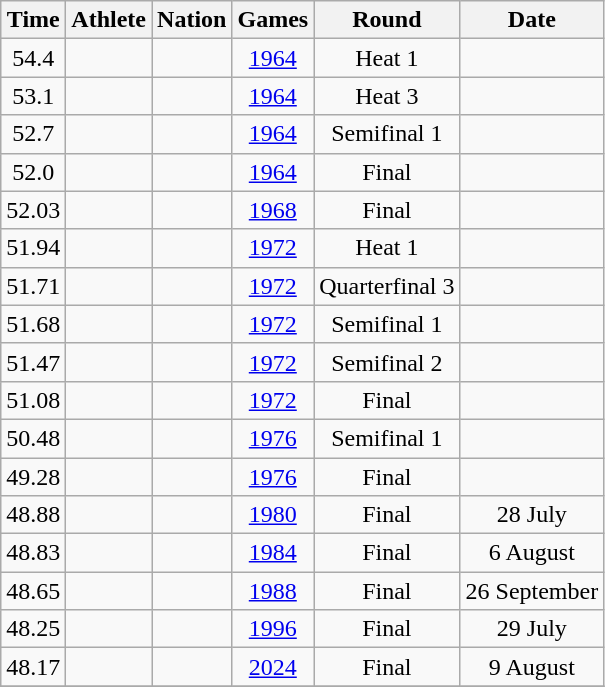<table class="wikitable sortable" style="text-align:center">
<tr>
<th>Time</th>
<th>Athlete</th>
<th>Nation</th>
<th>Games</th>
<th>Round</th>
<th>Date</th>
</tr>
<tr>
<td>54.4</td>
<td align=left></td>
<td align=left></td>
<td><a href='#'>1964</a></td>
<td>Heat 1</td>
<td></td>
</tr>
<tr>
<td>53.1</td>
<td align=left></td>
<td align=left></td>
<td><a href='#'>1964</a></td>
<td>Heat 3</td>
<td></td>
</tr>
<tr>
<td>52.7</td>
<td align=left></td>
<td align=left></td>
<td><a href='#'>1964</a></td>
<td>Semifinal 1</td>
<td></td>
</tr>
<tr>
<td>52.0</td>
<td align=left></td>
<td align=left></td>
<td><a href='#'>1964</a></td>
<td>Final</td>
<td></td>
</tr>
<tr>
<td>52.03</td>
<td align=left></td>
<td align=left></td>
<td><a href='#'>1968</a></td>
<td>Final</td>
<td></td>
</tr>
<tr>
<td>51.94</td>
<td align=left></td>
<td align=left></td>
<td><a href='#'>1972</a></td>
<td>Heat 1</td>
<td></td>
</tr>
<tr>
<td>51.71</td>
<td align=left></td>
<td align=left></td>
<td><a href='#'>1972</a></td>
<td>Quarterfinal 3</td>
<td></td>
</tr>
<tr>
<td>51.68</td>
<td align=left></td>
<td align=left></td>
<td><a href='#'>1972</a></td>
<td>Semifinal 1</td>
<td></td>
</tr>
<tr>
<td>51.47</td>
<td align=left></td>
<td align=left></td>
<td><a href='#'>1972</a></td>
<td>Semifinal 2</td>
<td></td>
</tr>
<tr>
<td>51.08</td>
<td align=left></td>
<td align=left></td>
<td><a href='#'>1972</a></td>
<td>Final</td>
<td></td>
</tr>
<tr>
<td>50.48</td>
<td align=left></td>
<td align=left></td>
<td><a href='#'>1976</a></td>
<td>Semifinal 1</td>
<td></td>
</tr>
<tr>
<td>49.28 </td>
<td align=left></td>
<td align=left></td>
<td><a href='#'>1976</a></td>
<td>Final</td>
<td></td>
</tr>
<tr>
<td>48.88</td>
<td align=left></td>
<td align=left></td>
<td><a href='#'>1980</a></td>
<td>Final</td>
<td>28 July</td>
</tr>
<tr>
<td>48.83</td>
<td align=left></td>
<td align=left></td>
<td><a href='#'>1984</a></td>
<td>Final</td>
<td>6 August</td>
</tr>
<tr>
<td>48.65</td>
<td align=left></td>
<td align=left></td>
<td><a href='#'>1988</a></td>
<td>Final</td>
<td>26 September</td>
</tr>
<tr>
<td>48.25</td>
<td align=left></td>
<td align=left></td>
<td><a href='#'>1996</a></td>
<td>Final</td>
<td>29 July</td>
</tr>
<tr>
<td>48.17</td>
<td align=left></td>
<td align=left></td>
<td><a href='#'>2024</a></td>
<td>Final</td>
<td>9 August</td>
</tr>
<tr>
</tr>
</table>
